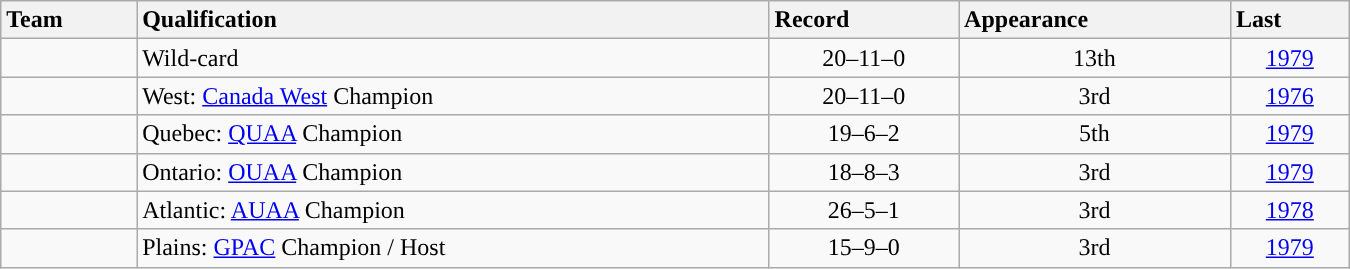<table class="wikitable sortable" style="text-align: center;" width=900>
<tr style="background:#efefef; text-align:center">
<th style="text-align:left">Team</th>
<th style="text-align:left">Qualification</th>
<th style="text-align:left">Record</th>
<th style="text-align:left">Appearance</th>
<th style="text-align:left">Last</th>
</tr>
<tr style="text-align:center">
<td style="text-align:left; "><a href='#'></a></td>
<td style="text-align:left">Wild-card</td>
<td style="text-align:center">20–11–0</td>
<td style="text-align:center">13th</td>
<td style="text-align:center"><a href='#'>1979</a></td>
</tr>
<tr style="text-align:center">
<td style="text-align:left; "><a href='#'></a></td>
<td style="text-align:left">West: <a href='#'>Canada West</a> Champion</td>
<td style="text-align:center">20–11–0</td>
<td style="text-align:center">3rd</td>
<td style="text-align:center"><a href='#'>1976</a></td>
</tr>
<tr style="text-align:center">
<td style="text-align:left; "><a href='#'></a></td>
<td style="text-align:left">Quebec: <a href='#'>QUAA</a> Champion</td>
<td style="text-align:center">19–6–2</td>
<td style="text-align:center">5th</td>
<td style="text-align:center"><a href='#'>1979</a></td>
</tr>
<tr style="text-align:center">
<td style="text-align:left; "><a href='#'></a></td>
<td style="text-align:left">Ontario: <a href='#'>OUAA</a> Champion</td>
<td style="text-align:center">18–8–3</td>
<td style="text-align:center">3rd</td>
<td style="text-align:center"><a href='#'>1979</a></td>
</tr>
<tr style="text-align:center">
<td style="text-align:left; "><a href='#'></a></td>
<td style="text-align:left">Atlantic: <a href='#'>AUAA</a> Champion</td>
<td style="text-align:center">26–5–1</td>
<td style="text-align:center">3rd</td>
<td style="text-align:center"><a href='#'>1978</a></td>
</tr>
<tr style="text-align:center">
<td style="text-align:left; "><a href='#'></a></td>
<td style="text-align:left">Plains: <a href='#'>GPAC</a> Champion / Host</td>
<td style="text-align:center">15–9–0</td>
<td style="text-align:center">3rd</td>
<td style="text-align:center"><a href='#'>1979</a></td>
</tr>
</table>
